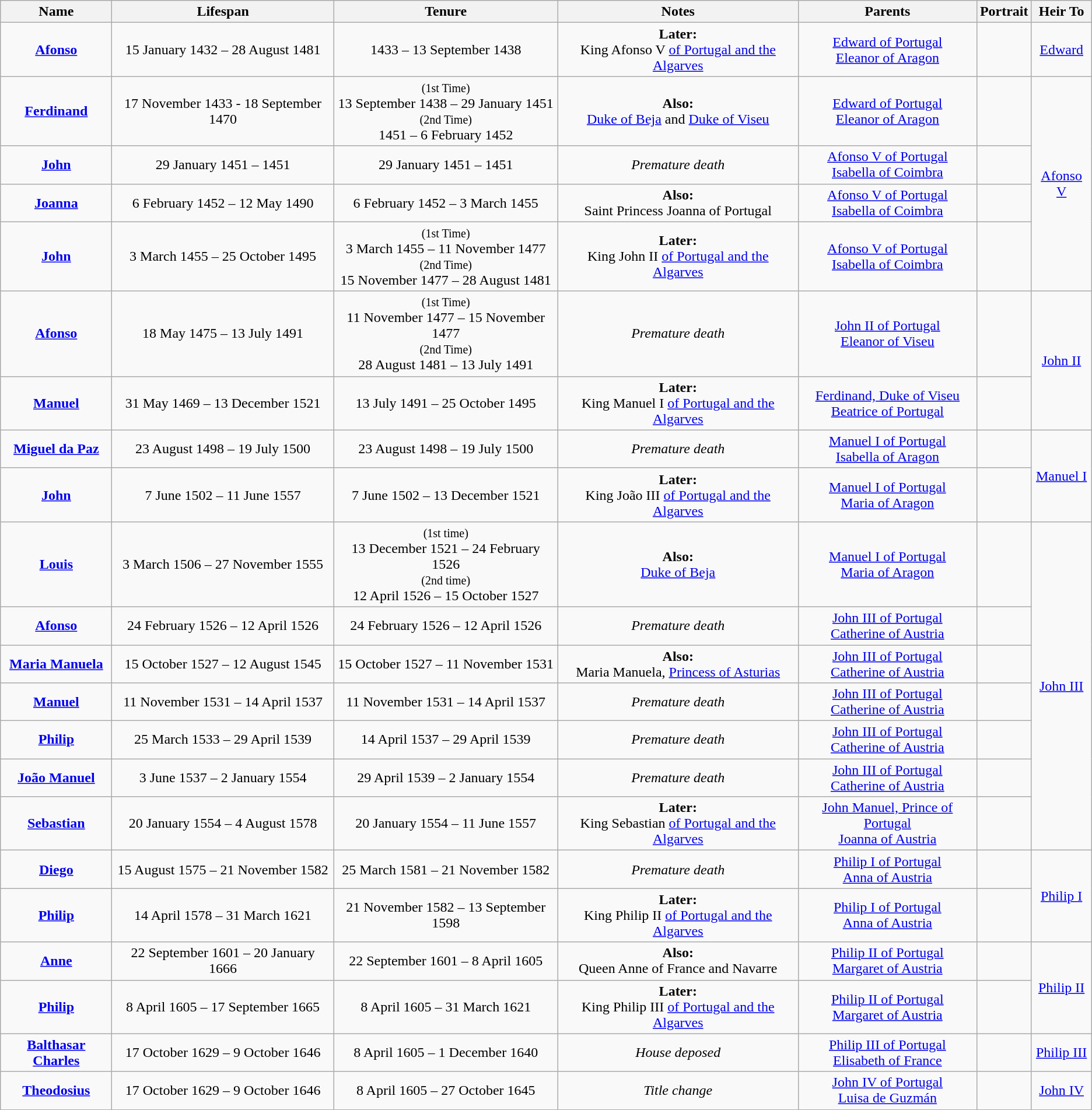<table class="wikitable">
<tr>
<th>Name</th>
<th>Lifespan</th>
<th>Tenure</th>
<th>Notes</th>
<th>Parents</th>
<th>Portrait</th>
<th>Heir To</th>
</tr>
<tr>
<td align="center"><strong><a href='#'>Afonso</a></strong></td>
<td align="center">15 January 1432 – 28 August 1481</td>
<td align="center">1433 – 13 September 1438</td>
<td align="center"><strong>Later:</strong> <br> King Afonso V <a href='#'>of Portugal and the Algarves</a></td>
<td align="center"><a href='#'>Edward of Portugal</a> <br> <a href='#'>Eleanor of Aragon</a></td>
<td align="center"></td>
<td align="center"><a href='#'>Edward</a></td>
</tr>
<tr>
<td align="center"><strong><a href='#'>Ferdinand</a></strong></td>
<td align="center">17 November 1433 - 18 September 1470</td>
<td align="center"><small> (1st Time)  </small> <br> 13 September 1438 – 29 January 1451 <br>  <small> (2nd Time)  </small> <br> 1451 – 6 February 1452</td>
<td align="center"><strong>Also:</strong> <br> <a href='#'>Duke of Beja</a> and <a href='#'>Duke of Viseu</a></td>
<td align="center"><a href='#'>Edward of Portugal</a> <br> <a href='#'>Eleanor of Aragon</a></td>
<td align="center"></td>
<td align="center"  rowspan="4"><a href='#'>Afonso V</a></td>
</tr>
<tr>
<td align="center"><strong><a href='#'>John</a></strong></td>
<td align="center">29 January 1451 – 1451</td>
<td align="center">29 January 1451 – 1451</td>
<td align="center"><em>Premature death</em></td>
<td align="center"><a href='#'>Afonso V of Portugal</a> <br> <a href='#'>Isabella of Coimbra</a></td>
<td align="center"></td>
</tr>
<tr>
<td align="center"><strong><a href='#'>Joanna</a></strong></td>
<td align="center">6 February 1452 – 12 May 1490</td>
<td align="center">6 February 1452 – 3 March 1455</td>
<td align="center"><strong>Also:</strong> <br> Saint Princess Joanna of Portugal</td>
<td align="center"><a href='#'>Afonso V of Portugal</a> <br> <a href='#'>Isabella of Coimbra</a></td>
<td align="center"></td>
</tr>
<tr>
<td align="center"><strong><a href='#'>John</a></strong></td>
<td align="center">3 March 1455 – 25 October 1495</td>
<td align="center"><small> (1st Time)  </small> <br> 3 March 1455 – 11 November 1477 <br> <small> (2nd Time)  </small> <br> 15 November 1477 – 28 August 1481</td>
<td align="center"><strong>Later:</strong> <br> King John II <a href='#'>of Portugal and the Algarves</a></td>
<td align="center"><a href='#'>Afonso V of Portugal</a> <br> <a href='#'>Isabella of Coimbra</a></td>
<td align="center"></td>
</tr>
<tr>
<td align="center"><strong><a href='#'>Afonso</a></strong></td>
<td align="center">18 May 1475 – 13 July 1491</td>
<td align="center"><small> (1st Time)  </small> <br> 11 November 1477 – 15 November 1477 <br> <small> (2nd Time)  </small> <br> 28 August 1481 – 13 July 1491</td>
<td align="center"><em>Premature death</em></td>
<td align="center"><a href='#'>John II of Portugal</a> <br> <a href='#'>Eleanor of Viseu</a></td>
<td align="center"></td>
<td align="center" rowspan="2"><a href='#'>John II</a></td>
</tr>
<tr>
<td align="center"><strong><a href='#'>Manuel</a></strong></td>
<td align="center">31 May 1469 – 13 December 1521</td>
<td align="center">13 July 1491 – 25 October 1495</td>
<td align="center"><strong>Later:</strong> <br> King Manuel I <a href='#'>of Portugal and the Algarves</a></td>
<td align="center"><a href='#'>Ferdinand, Duke of Viseu</a> <br> <a href='#'>Beatrice of Portugal</a></td>
<td align="center"></td>
</tr>
<tr>
<td align="center"><strong><a href='#'>Miguel da Paz</a></strong></td>
<td align="center">23 August 1498 – 19 July 1500</td>
<td align="center">23 August 1498 – 19 July 1500</td>
<td align="center"><em>Premature death</em></td>
<td align="center"><a href='#'>Manuel I of Portugal</a> <br> <a href='#'>Isabella of Aragon</a></td>
<td align="center"></td>
<td align="center" rowspan="2"><a href='#'>Manuel I</a></td>
</tr>
<tr>
<td align="center"><strong><a href='#'>John</a></strong></td>
<td align="center">7 June 1502 – 11 June 1557</td>
<td align="center">7 June 1502 – 13 December 1521</td>
<td align="center"><strong>Later:</strong> <br> King João III <a href='#'>of Portugal and the Algarves</a></td>
<td align="center"><a href='#'>Manuel I of Portugal</a> <br> <a href='#'>Maria of Aragon</a></td>
<td align="center"></td>
</tr>
<tr>
<td align="center"><strong><a href='#'>Louis</a></strong></td>
<td align="center">3 March 1506 – 27 November 1555</td>
<td align="center"><small> (1st time)  </small> <br> 13 December 1521 – 24 February 1526 <br>  <small> (2nd time)  </small> <br> 12 April 1526 – 15 October 1527</td>
<td align="center"><strong>Also:</strong><br> <a href='#'>Duke of Beja</a></td>
<td align="center"><a href='#'>Manuel I of Portugal</a> <br> <a href='#'>Maria of Aragon</a></td>
<td align="center"></td>
<td align="center" rowspan="7"><a href='#'>John III</a></td>
</tr>
<tr>
<td align="center"><strong><a href='#'>Afonso</a></strong></td>
<td align="center">24 February 1526 – 12 April 1526</td>
<td align="center">24 February 1526 – 12 April 1526</td>
<td align="center"><em>Premature death</em></td>
<td align="center"><a href='#'>John III of Portugal</a> <br> <a href='#'>Catherine of Austria</a></td>
<td align="center"></td>
</tr>
<tr>
<td align="center"><strong><a href='#'>Maria Manuela</a></strong></td>
<td align="center">15 October 1527 – 12 August 1545</td>
<td align="center">15 October 1527 –  11 November 1531</td>
<td align="center"><strong>Also:</strong> <br> Maria Manuela, <a href='#'>Princess of Asturias</a></td>
<td align="center"><a href='#'>John III of Portugal</a> <br> <a href='#'>Catherine of Austria</a></td>
<td align="center"></td>
</tr>
<tr>
<td align="center"><strong><a href='#'>Manuel</a></strong></td>
<td align="center">11 November 1531 – 14 April 1537</td>
<td align="center">11 November 1531 – 14 April 1537</td>
<td align="center"><em>Premature death</em></td>
<td align="center"><a href='#'>John III of Portugal</a> <br> <a href='#'>Catherine of Austria</a></td>
<td align="center"></td>
</tr>
<tr>
<td align="center"><strong><a href='#'>Philip</a></strong></td>
<td align="center">25 March 1533 – 29 April 1539</td>
<td align="center">14 April 1537 – 29 April 1539</td>
<td align="center"><em>Premature death</em></td>
<td align="center"><a href='#'>John III of Portugal</a> <br> <a href='#'>Catherine of Austria</a></td>
<td align="center"></td>
</tr>
<tr>
<td align="center"><strong><a href='#'>João Manuel</a></strong></td>
<td align="center">3 June 1537 – 2 January 1554</td>
<td align="center">29 April 1539 – 2 January 1554</td>
<td align="center"><em>Premature death</em></td>
<td align="center"><a href='#'>John III of Portugal</a> <br> <a href='#'>Catherine of Austria</a></td>
<td align="center"></td>
</tr>
<tr>
<td align="center"><strong><a href='#'>Sebastian</a></strong></td>
<td align="center">20 January 1554 – 4 August 1578</td>
<td align="center">20 January 1554 – 11 June 1557</td>
<td align="center"><strong>Later:</strong> <br> King Sebastian <a href='#'>of Portugal and the Algarves</a></td>
<td align="center"><a href='#'>John Manuel, Prince of Portugal</a> <br> <a href='#'>Joanna of Austria</a></td>
<td align="center"></td>
</tr>
<tr>
<td align="center"><strong><a href='#'>Diego</a></strong></td>
<td align="center">15 August 1575 – 21 November 1582</td>
<td align="center">25 March 1581 – 21 November 1582</td>
<td align="center"><em>Premature death</em></td>
<td align="center"><a href='#'>Philip I of Portugal</a> <br> <a href='#'>Anna of Austria</a></td>
<td align="center"></td>
<td align="center" rowspan="2"><a href='#'>Philip I</a></td>
</tr>
<tr>
<td align="center"><strong><a href='#'>Philip</a></strong></td>
<td align="center">14 April 1578 – 31 March 1621</td>
<td align="center">21 November 1582 – 13 September 1598</td>
<td align="center"><strong>Later:</strong> <br> King Philip II <a href='#'>of Portugal and the Algarves</a></td>
<td align="center"><a href='#'>Philip I of Portugal</a> <br> <a href='#'>Anna of Austria</a></td>
<td align="center"></td>
</tr>
<tr>
<td align="center"><strong><a href='#'>Anne</a></strong></td>
<td align="center">22 September 1601 – 20 January 1666</td>
<td align="center">22 September 1601  – 8 April 1605</td>
<td align="center"><strong>Also:</strong> <br> Queen Anne of France and Navarre</td>
<td align="center"><a href='#'>Philip II of Portugal</a> <br> <a href='#'>Margaret of Austria</a></td>
<td align="center"></td>
<td align="center" rowspan="2"><a href='#'>Philip II</a></td>
</tr>
<tr>
<td align="center"><strong><a href='#'>Philip</a></strong></td>
<td align="center">8 April 1605 – 17 September 1665</td>
<td align="center">8 April 1605 – 31 March 1621</td>
<td align="center"><strong>Later:</strong> <br> King Philip III <a href='#'>of Portugal and the Algarves</a></td>
<td align="center"><a href='#'>Philip II of Portugal</a> <br> <a href='#'>Margaret of Austria</a></td>
<td align="center"></td>
</tr>
<tr>
<td align="center"><strong><a href='#'>Balthasar Charles</a></strong></td>
<td align="center">17 October 1629 – 9 October 1646</td>
<td align="center">8 April 1605 – 1 December 1640</td>
<td align="center"><em>House deposed</em></td>
<td align="center"><a href='#'>Philip III of Portugal</a> <br> <a href='#'>Elisabeth of France</a></td>
<td align="center"></td>
<td align="center"><a href='#'>Philip III</a></td>
</tr>
<tr>
<td align="center"><strong><a href='#'>Theodosius</a></strong></td>
<td align="center">17 October 1629 – 9 October 1646</td>
<td align="center">8 April 1605 – 27 October 1645</td>
<td align="center"><em>Title change</em></td>
<td align="center"><a href='#'>John IV of Portugal</a> <br> <a href='#'>Luisa de Guzmán</a></td>
<td align="center"></td>
<td align="center"><a href='#'>John IV</a></td>
</tr>
<tr>
</tr>
</table>
